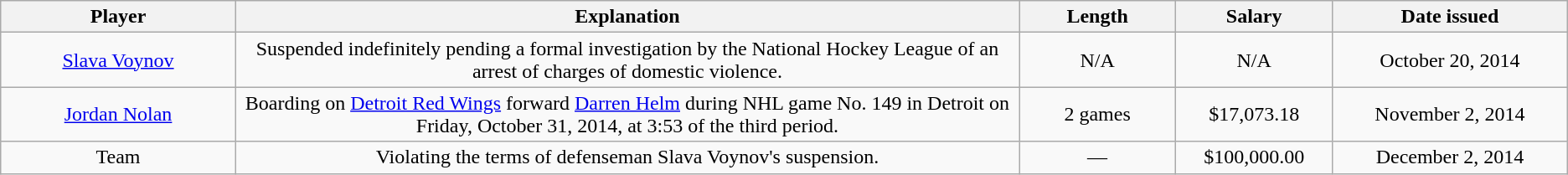<table class="wikitable" style="text-align:center;">
<tr>
<th style="width:15%;">Player</th>
<th style="width:50%;">Explanation</th>
<th style="width:10%;">Length</th>
<th style="width:10%;">Salary</th>
<th style="width:15%;">Date issued</th>
</tr>
<tr>
<td><a href='#'>Slava Voynov</a></td>
<td>Suspended indefinitely pending a formal investigation by the National Hockey League of an arrest of charges of domestic violence.</td>
<td>N/A</td>
<td>N/A</td>
<td>October 20, 2014</td>
</tr>
<tr>
<td><a href='#'>Jordan Nolan</a></td>
<td>Boarding on <a href='#'>Detroit Red Wings</a> forward <a href='#'>Darren Helm</a> during NHL game No. 149 in Detroit on Friday, October 31, 2014, at 3:53 of the third period.</td>
<td>2 games</td>
<td>$17,073.18</td>
<td>November 2, 2014</td>
</tr>
<tr>
<td>Team</td>
<td>Violating the terms of defenseman Slava Voynov's suspension.</td>
<td>—</td>
<td>$100,000.00</td>
<td>December 2, 2014</td>
</tr>
</table>
